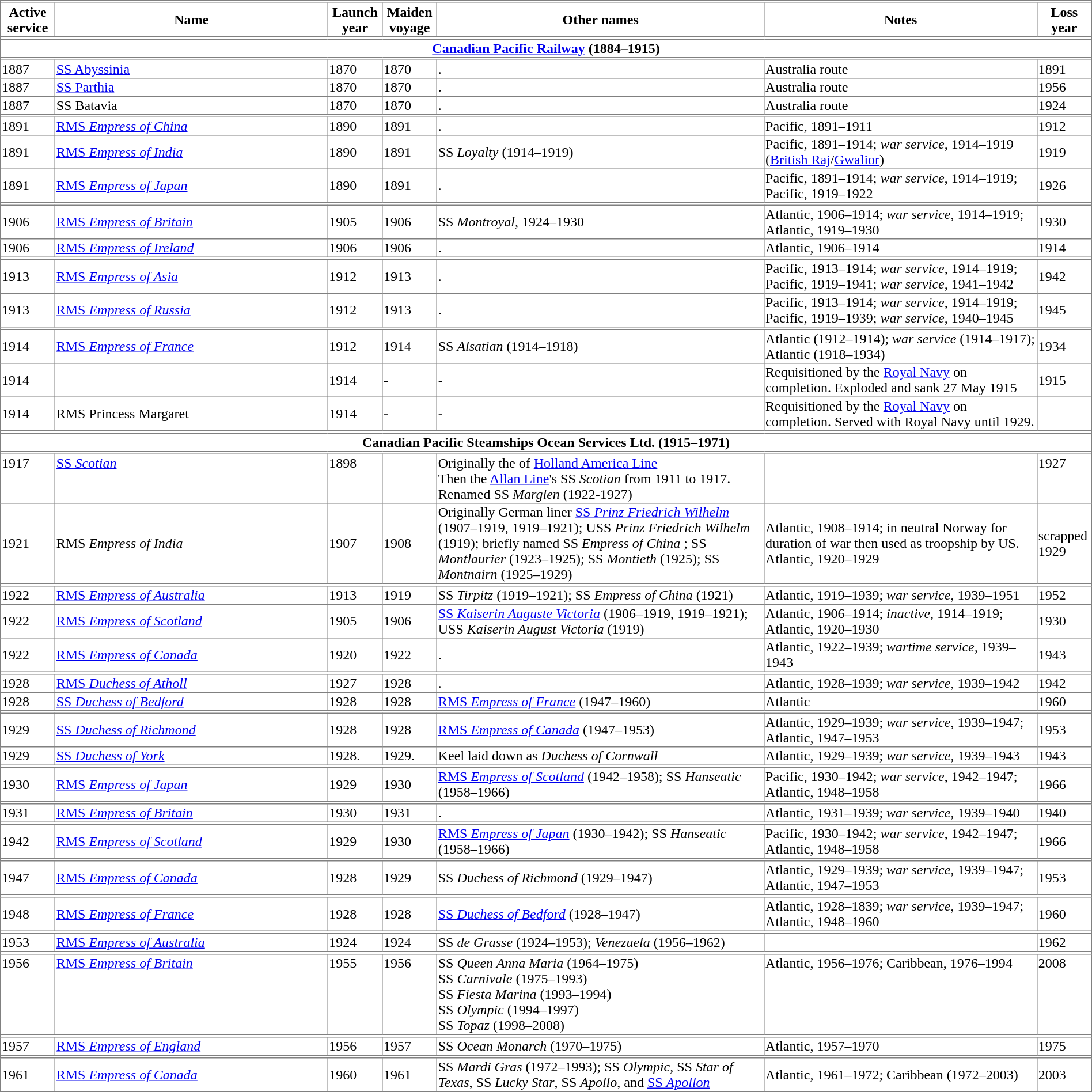<table border=1 style="border-collapse: collapse">
<tr>
</tr>
<tr>
<th colspan="7"></th>
</tr>
<tr>
<th width="5%">Active service</th>
<th width="25%">Name</th>
<th width="5%">Launch year</th>
<th width="5%">Maiden voyage</th>
<th width="30%">Other names</th>
<th width="25%">Notes</th>
<th width="5%">Loss year</th>
</tr>
<tr>
<th colspan="7"></th>
</tr>
<tr>
<th colspan="7"><strong><a href='#'>Canadian Pacific Railway</a></strong> (1884–1915)</th>
</tr>
<tr>
<th colspan="7"></th>
</tr>
<tr>
<td>1887</td>
<td><a href='#'>SS Abyssinia</a></td>
<td>1870</td>
<td>1870</td>
<td>.</td>
<td>Australia route</td>
<td>1891</td>
</tr>
<tr>
<td>1887</td>
<td><a href='#'>SS Parthia</a></td>
<td>1870</td>
<td>1870</td>
<td>.</td>
<td>Australia route</td>
<td>1956</td>
</tr>
<tr>
<td>1887</td>
<td>SS Batavia</td>
<td>1870</td>
<td>1870</td>
<td>.</td>
<td>Australia route</td>
<td>1924</td>
</tr>
<tr>
<th colspan="7"></th>
</tr>
<tr>
<td>1891</td>
<td><a href='#'>RMS <em>Empress of China</em></a></td>
<td>1890</td>
<td>1891</td>
<td>.</td>
<td>Pacific, 1891–1911</td>
<td>1912</td>
</tr>
<tr>
<td>1891</td>
<td><a href='#'>RMS <em>Empress of India</em></a></td>
<td>1890</td>
<td>1891</td>
<td>SS <em>Loyalty</em> (1914–1919)</td>
<td>Pacific, 1891–1914; <em>war service,</em> 1914–1919 (<a href='#'>British Raj</a>/<a href='#'>Gwalior</a>)</td>
<td>1919</td>
</tr>
<tr>
<td>1891</td>
<td><a href='#'>RMS <em>Empress of Japan</em></a></td>
<td>1890</td>
<td>1891</td>
<td>.</td>
<td>Pacific, 1891–1914; <em>war service</em>, 1914–1919; Pacific, 1919–1922</td>
<td>1926</td>
</tr>
<tr>
<th colspan="7"></th>
</tr>
<tr>
<td>1906</td>
<td><a href='#'>RMS <em>Empress of Britain</em></a></td>
<td>1905</td>
<td>1906</td>
<td>SS <em>Montroyal</em>, 1924–1930</td>
<td>Atlantic, 1906–1914; <em>war service,</em> 1914–1919; Atlantic, 1919–1930</td>
<td>1930</td>
</tr>
<tr>
<td>1906</td>
<td><a href='#'>RMS <em>Empress of Ireland</em></a></td>
<td>1906</td>
<td>1906</td>
<td>.</td>
<td>Atlantic, 1906–1914</td>
<td>1914</td>
</tr>
<tr>
<th colspan="7"></th>
</tr>
<tr>
<td>1913</td>
<td><a href='#'>RMS <em>Empress of Asia</em></a></td>
<td>1912</td>
<td>1913</td>
<td>.</td>
<td>Pacific, 1913–1914; <em>war service,</em> 1914–1919; Pacific, 1919–1941; <em>war service,</em> 1941–1942</td>
<td>1942</td>
</tr>
<tr>
<td>1913</td>
<td><a href='#'>RMS <em>Empress of Russia</em></a></td>
<td>1912</td>
<td>1913</td>
<td>.</td>
<td>Pacific, 1913–1914; <em>war service,</em> 1914–1919; Pacific, 1919–1939; <em>war service,</em> 1940–1945</td>
<td>1945</td>
</tr>
<tr>
<th colspan="7"></th>
</tr>
<tr>
<td>1914</td>
<td><a href='#'>RMS <em>Empress of France</em></a></td>
<td>1912</td>
<td>1914</td>
<td>SS <em>Alsatian</em> (1914–1918)</td>
<td>Atlantic (1912–1914); <em>war service</em> (1914–1917); Atlantic (1918–1934)</td>
<td>1934</td>
</tr>
<tr>
<td>1914</td>
<td></td>
<td>1914</td>
<td>-</td>
<td>-</td>
<td>Requisitioned by the <a href='#'>Royal Navy</a> on completion. Exploded and sank 27 May 1915</td>
<td>1915</td>
</tr>
<tr>
<td>1914</td>
<td>RMS Princess Margaret</td>
<td>1914</td>
<td>-</td>
<td>-</td>
<td>Requisitioned by the <a href='#'>Royal Navy</a> on completion. Served with Royal Navy until 1929.</td>
<td></td>
</tr>
<tr>
<th colspan="7"></th>
</tr>
<tr>
<th colspan="7">Canadian Pacific Steamships Ocean Services Ltd. (1915–1971)</th>
</tr>
<tr>
<th colspan="7"></th>
</tr>
<tr valign="top">
<td>1917</td>
<td><a href='#'>SS <em>Scotian</em></a></td>
<td>1898</td>
<td></td>
<td>Originally the  of <a href='#'>Holland America Line</a><br>Then the <a href='#'>Allan Line</a>'s SS <em>Scotian</em> from 1911 to 1917. Renamed SS <em>Marglen</em> (1922-1927)</td>
<td></td>
<td>1927</td>
</tr>
<tr>
<td>1921</td>
<td>RMS <em>Empress of India</em></td>
<td>1907</td>
<td>1908</td>
<td>Originally German liner <a href='#'>SS <em>Prinz Friedrich Wilhelm</em></a> (1907–1919, 1919–1921); USS <em>Prinz Friedrich Wilhelm</em> (1919); briefly named SS <em>Empress of China</em> ; SS <em>Montlaurier</em> (1923–1925); SS <em>Montieth</em> (1925); SS <em>Montnairn</em> (1925–1929)</td>
<td>Atlantic, 1908–1914; in neutral Norway for duration of war then used as troopship by US. Atlantic, 1920–1929</td>
<td>scrapped 1929</td>
</tr>
<tr>
<th colspan="7"></th>
</tr>
<tr>
<td>1922</td>
<td><a href='#'>RMS <em>Empress of Australia</em></a></td>
<td>1913</td>
<td>1919</td>
<td>SS <em>Tirpitz</em> (1919–1921); SS <em>Empress of China</em> (1921)</td>
<td>Atlantic, 1919–1939; <em>war service</em>, 1939–1951</td>
<td>1952</td>
</tr>
<tr>
<td>1922</td>
<td><a href='#'>RMS <em>Empress of Scotland</em></a></td>
<td>1905</td>
<td>1906</td>
<td><a href='#'>SS <em>Kaiserin Auguste Victoria</em></a> (1906–1919, 1919–1921); USS <em>Kaiserin August Victoria</em> (1919)</td>
<td>Atlantic, 1906–1914; <em>inactive</em>, 1914–1919; Atlantic, 1920–1930</td>
<td>1930</td>
</tr>
<tr>
<td>1922</td>
<td><a href='#'>RMS <em>Empress of Canada</em></a></td>
<td>1920</td>
<td>1922</td>
<td>.</td>
<td>Atlantic, 1922–1939; <em>wartime service,</em> 1939–1943</td>
<td>1943</td>
</tr>
<tr>
<th colspan="7"></th>
</tr>
<tr>
<td>1928</td>
<td><a href='#'>RMS <em>Duchess of Atholl</em></a></td>
<td>1927</td>
<td>1928</td>
<td>.</td>
<td>Atlantic, 1928–1939; <em>war service,</em> 1939–1942</td>
<td>1942</td>
</tr>
<tr>
<td>1928</td>
<td><a href='#'>SS <em>Duchess of Bedford</em></a></td>
<td>1928</td>
<td>1928</td>
<td><a href='#'>RMS <em>Empress of France</em></a> (1947–1960)</td>
<td>Atlantic</td>
<td>1960</td>
</tr>
<tr>
<th colspan="7"></th>
</tr>
<tr>
<td>1929</td>
<td><a href='#'>SS <em>Duchess of Richmond</em></a></td>
<td>1928</td>
<td>1928</td>
<td><a href='#'>RMS <em>Empress of Canada</em></a> (1947–1953)</td>
<td>Atlantic, 1929–1939; <em>war service</em>, 1939–1947; Atlantic, 1947–1953</td>
<td>1953</td>
</tr>
<tr>
<td>1929</td>
<td><a href='#'>SS <em>Duchess of York</em></a></td>
<td>1928.</td>
<td>1929.</td>
<td>Keel laid down as <em>Duchess of Cornwall</em></td>
<td>Atlantic, 1929–1939; <em>war service,</em> 1939–1943</td>
<td>1943</td>
</tr>
<tr>
<th colspan="7"></th>
</tr>
<tr>
<td>1930</td>
<td><a href='#'>RMS <em>Empress of Japan</em></a></td>
<td>1929</td>
<td>1930</td>
<td><a href='#'>RMS <em>Empress of Scotland</em></a> (1942–1958); SS <em>Hanseatic</em> (1958–1966)</td>
<td>Pacific, 1930–1942; <em>war service</em>, 1942–1947; Atlantic, 1948–1958</td>
<td>1966</td>
</tr>
<tr>
<th colspan="7"></th>
</tr>
<tr>
<td>1931</td>
<td><a href='#'>RMS <em>Empress of Britain</em></a></td>
<td>1930</td>
<td>1931</td>
<td>.</td>
<td>Atlantic, 1931–1939; <em>war service</em>, 1939–1940</td>
<td>1940</td>
</tr>
<tr>
<th colspan="7"></th>
</tr>
<tr>
<td>1942</td>
<td><a href='#'>RMS <em>Empress of Scotland</em></a></td>
<td>1929</td>
<td>1930</td>
<td><a href='#'>RMS <em>Empress of Japan</em></a> (1930–1942); SS <em>Hanseatic</em> (1958–1966)</td>
<td>Pacific, 1930–1942; <em>war service</em>, 1942–1947; Atlantic, 1948–1958</td>
<td>1966</td>
</tr>
<tr>
<th colspan="7"></th>
</tr>
<tr>
<td>1947</td>
<td><a href='#'>RMS <em>Empress of Canada</em></a></td>
<td>1928</td>
<td>1929</td>
<td>SS <em>Duchess of Richmond</em> (1929–1947)</td>
<td>Atlantic, 1929–1939; <em>war service</em>, 1939–1947; Atlantic, 1947–1953</td>
<td>1953</td>
</tr>
<tr>
<th colspan="7"></th>
</tr>
<tr>
<td>1948</td>
<td><a href='#'>RMS <em>Empress of France</em></a></td>
<td>1928</td>
<td>1928</td>
<td><a href='#'>SS <em>Duchess of Bedford</em></a> (1928–1947)</td>
<td>Atlantic, 1928–1839; <em>war service</em>, 1939–1947; Atlantic, 1948–1960</td>
<td>1960</td>
</tr>
<tr>
<th colspan="7"></th>
</tr>
<tr>
<td>1953</td>
<td><a href='#'>RMS <em>Empress of Australia</em></a></td>
<td>1924</td>
<td>1924</td>
<td>SS <em>de Grasse</em> (1924–1953); <em>Venezuela</em> (1956–1962)</td>
<td></td>
<td>1962</td>
</tr>
<tr>
<th colspan="7"></th>
</tr>
<tr valign="top">
<td>1956</td>
<td><a href='#'>RMS <em>Empress of Britain</em></a></td>
<td>1955</td>
<td>1956</td>
<td>SS <em>Queen Anna Maria</em> (1964–1975)<br> SS <em>Carnivale</em> (1975–1993)<br> SS <em>Fiesta Marina</em> (1993–1994)<br> SS <em>Olympic</em> (1994–1997)<br> SS <em>Topaz</em> (1998–2008)</td>
<td>Atlantic, 1956–1976; Caribbean, 1976–1994</td>
<td>2008</td>
</tr>
<tr>
<th colspan="7"></th>
</tr>
<tr>
<td>1957</td>
<td><a href='#'>RMS <em>Empress of England</em></a></td>
<td>1956</td>
<td>1957</td>
<td>SS <em>Ocean Monarch</em> (1970–1975)</td>
<td>Atlantic, 1957–1970</td>
<td>1975</td>
</tr>
<tr>
<th colspan="7"></th>
</tr>
<tr>
<td>1961</td>
<td><a href='#'>RMS <em>Empress of Canada</em></a></td>
<td>1960</td>
<td>1961</td>
<td>SS <em>Mardi Gras</em> (1972–1993); SS <em>Olympic</em>, SS <em>Star of Texas</em>, SS <em>Lucky Star</em>, SS <em>Apollo</em>, and <a href='#'>SS <em>Apollon</em></a></td>
<td>Atlantic, 1961–1972; Caribbean (1972–2003)</td>
<td>2003</td>
</tr>
<tr>
</tr>
</table>
